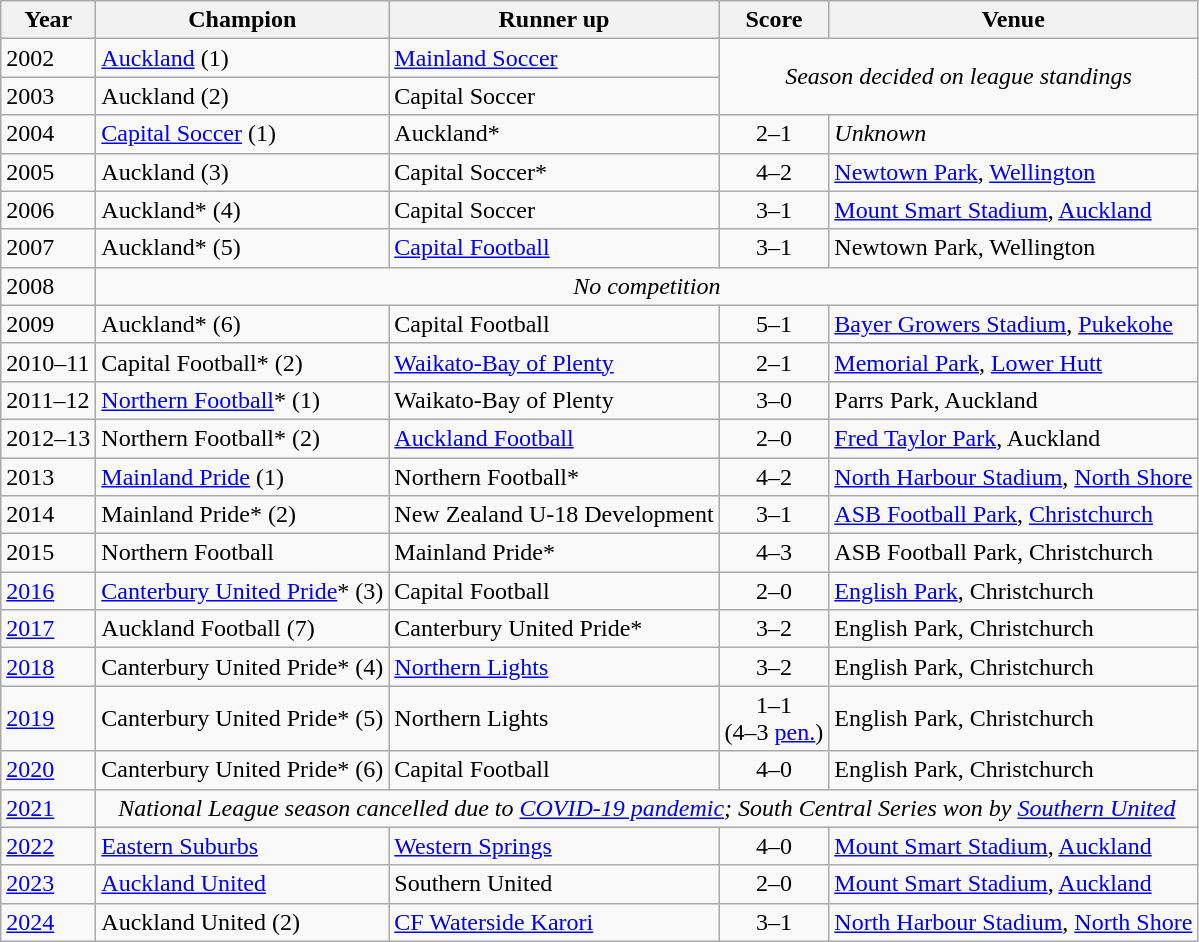<table class="wikitable sortable" style="text-align: left;">
<tr>
<th scope="col">Year</th>
<th scope="col">Champion </th>
<th scope="col">Runner up</th>
<th scope="col" class="unsortable">Score</th>
<th scope="col" class="unsortable">Venue</th>
</tr>
<tr>
<td>2002</td>
<td><a href='#'>Auckland</a> (1)</td>
<td><a href='#'>Mainland Soccer</a></td>
<td style="text-align:center" !! rowspan=2 colspan=2><em>Season decided on league standings</em></td>
</tr>
<tr>
<td>2003</td>
<td>Auckland (2)</td>
<td>Capital Soccer</td>
</tr>
<tr>
<td>2004</td>
<td><a href='#'>Capital Soccer</a> (1)</td>
<td>Auckland*</td>
<td style="text-align:center">2–1</td>
<td><em>Unknown</em></td>
</tr>
<tr>
<td>2005</td>
<td>Auckland (3)</td>
<td>Capital Soccer*</td>
<td style="text-align:center">4–2</td>
<td><a href='#'>Newtown Park</a>, <a href='#'>Wellington</a></td>
</tr>
<tr>
<td>2006</td>
<td>Auckland* (4)</td>
<td>Capital Soccer</td>
<td style="text-align:center">3–1</td>
<td><a href='#'>Mount Smart Stadium</a>, <a href='#'>Auckland</a></td>
</tr>
<tr>
<td>2007</td>
<td>Auckland* (5)</td>
<td><a href='#'>Capital Football</a> </td>
<td style="text-align:center">3–1</td>
<td>Newtown Park, Wellington</td>
</tr>
<tr>
<td>2008</td>
<td style="text-align:center" !! colspan=5><em>No competition</em></td>
</tr>
<tr>
<td>2009</td>
<td>Auckland* (6)</td>
<td>Capital Football</td>
<td style="text-align:center">5–1</td>
<td><a href='#'>Bayer Growers Stadium</a>, <a href='#'>Pukekohe</a></td>
</tr>
<tr>
<td>2010–11</td>
<td>Capital Football* (2)</td>
<td><a href='#'>Waikato-Bay of Plenty</a></td>
<td style="text-align:center">2–1</td>
<td><a href='#'>Memorial Park</a>, <a href='#'>Lower Hutt</a></td>
</tr>
<tr>
<td>2011–12</td>
<td><a href='#'>Northern Football</a>* (1)</td>
<td>Waikato-Bay of Plenty</td>
<td style="text-align:center">3–0</td>
<td>Parrs Park, Auckland</td>
</tr>
<tr>
<td>2012–13</td>
<td>Northern Football* (2)</td>
<td><a href='#'>Auckland Football</a> </td>
<td style="text-align:center">2–0</td>
<td><a href='#'>Fred Taylor Park</a>, Auckland</td>
</tr>
<tr>
<td>2013</td>
<td><a href='#'>Mainland Pride</a> (1) </td>
<td>Northern Football*</td>
<td style="text-align:center">4–2</td>
<td><a href='#'>North Harbour Stadium</a>, <a href='#'>North Shore</a></td>
</tr>
<tr>
<td>2014</td>
<td>Mainland Pride* (2)</td>
<td>New Zealand U-18 Development</td>
<td style="text-align:center">3–1</td>
<td><a href='#'>ASB Football Park</a>, <a href='#'>Christchurch</a></td>
</tr>
<tr>
<td>2015</td>
<td>Northern Football</td>
<td>Mainland Pride*</td>
<td style="text-align:center">4–3</td>
<td>ASB Football Park, Christchurch</td>
</tr>
<tr>
<td><a href='#'>2016</a></td>
<td><a href='#'>Canterbury United Pride</a>* (3) </td>
<td>Capital Football</td>
<td style="text-align:center">2–0</td>
<td><a href='#'>English Park</a>, Christchurch</td>
</tr>
<tr>
<td><a href='#'>2017</a></td>
<td>Auckland Football (7)</td>
<td>Canterbury United Pride*</td>
<td style="text-align:center">3–2</td>
<td>English Park, Christchurch</td>
</tr>
<tr>
<td><a href='#'>2018</a></td>
<td>Canterbury United Pride* (4)</td>
<td><a href='#'>Northern Lights</a> </td>
<td style="text-align:center">3–2</td>
<td>English Park, Christchurch</td>
</tr>
<tr>
<td><a href='#'>2019</a></td>
<td>Canterbury United Pride* (5)</td>
<td>Northern Lights</td>
<td style="text-align:center">1–1<br>(4–3 <a href='#'>pen.</a>)</td>
<td>English Park, Christchurch</td>
</tr>
<tr>
<td><a href='#'>2020</a></td>
<td>Canterbury United Pride* (6)</td>
<td>Capital Football</td>
<td style="text-align:center">4–0</td>
<td>English Park, Christchurch</td>
</tr>
<tr>
<td><a href='#'>2021</a></td>
<td style="text-align:center" !! colspan="4"><em>National League season cancelled due to <a href='#'>COVID-19 pandemic</a>; South Central Series won by <a href='#'>Southern United</a></em></td>
</tr>
<tr>
<td><a href='#'>2022</a></td>
<td><a href='#'>Eastern Suburbs</a></td>
<td><a href='#'>Western Springs</a></td>
<td style="text-align:center">4–0</td>
<td><a href='#'>Mount Smart Stadium</a>, <a href='#'>Auckland</a></td>
</tr>
<tr>
<td><a href='#'>2023</a></td>
<td><a href='#'>Auckland United</a></td>
<td>Southern United</td>
<td style="text-align:center">2–0</td>
<td><a href='#'>Mount Smart Stadium</a>, <a href='#'>Auckland</a></td>
</tr>
<tr>
<td><a href='#'>2024</a></td>
<td>Auckland United (2)</td>
<td><a href='#'>CF Waterside Karori</a></td>
<td style="text-align:center">3–1</td>
<td><a href='#'>North Harbour Stadium</a>, <a href='#'>North Shore</a></td>
</tr>
</table>
